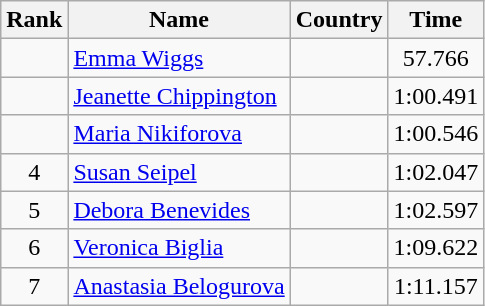<table class="wikitable" style="text-align:center">
<tr>
<th>Rank</th>
<th>Name</th>
<th>Country</th>
<th>Time</th>
</tr>
<tr>
<td></td>
<td align="left"><a href='#'>Emma Wiggs</a></td>
<td align="left"></td>
<td>57.766</td>
</tr>
<tr>
<td></td>
<td align="left"><a href='#'>Jeanette Chippington</a></td>
<td align="left"></td>
<td>1:00.491</td>
</tr>
<tr>
<td></td>
<td align="left"><a href='#'>Maria Nikiforova</a></td>
<td align="left"></td>
<td>1:00.546</td>
</tr>
<tr>
<td>4</td>
<td align="left"><a href='#'>Susan Seipel</a></td>
<td align="left"></td>
<td>1:02.047</td>
</tr>
<tr>
<td>5</td>
<td align="left"><a href='#'>Debora Benevides</a></td>
<td align="left"></td>
<td>1:02.597</td>
</tr>
<tr>
<td>6</td>
<td align="left"><a href='#'>Veronica Biglia</a></td>
<td align="left"></td>
<td>1:09.622</td>
</tr>
<tr>
<td>7</td>
<td align="left"><a href='#'>Anastasia Belogurova</a></td>
<td align="left"></td>
<td>1:11.157</td>
</tr>
</table>
